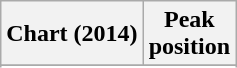<table class="wikitable sortable plainrowheaders">
<tr>
<th>Chart (2014)</th>
<th>Peak<br>position</th>
</tr>
<tr>
</tr>
<tr>
</tr>
<tr>
</tr>
<tr>
</tr>
<tr>
</tr>
<tr>
</tr>
</table>
